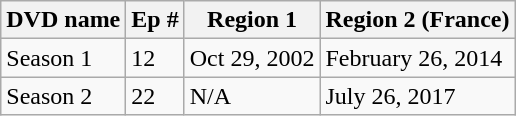<table class="wikitable">
<tr>
<th>DVD name</th>
<th>Ep #</th>
<th>Region 1</th>
<th>Region 2 (France)</th>
</tr>
<tr>
<td>Season 1</td>
<td>12</td>
<td>Oct 29, 2002</td>
<td>February 26, 2014</td>
</tr>
<tr>
<td>Season 2</td>
<td>22</td>
<td>N/A</td>
<td>July 26, 2017</td>
</tr>
</table>
